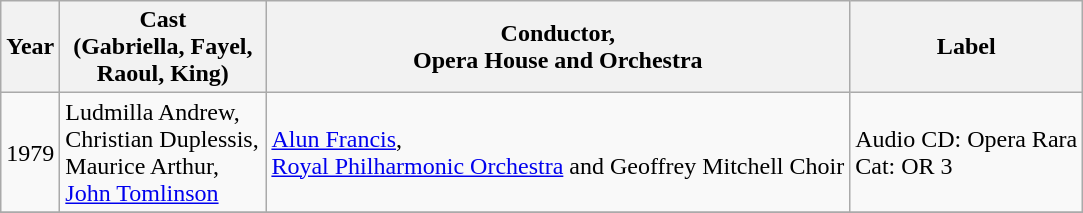<table class="wikitable">
<tr>
<th>Year</th>
<th width="130">Cast <br>(Gabriella, Fayel, Raoul, King)</th>
<th>Conductor,<br>Opera House and Orchestra</th>
<th>Label</th>
</tr>
<tr>
<td>1979</td>
<td>Ludmilla Andrew,<br>Christian Duplessis,<br>Maurice Arthur,<br><a href='#'>John Tomlinson</a></td>
<td><a href='#'>Alun Francis</a>,<br><a href='#'>Royal Philharmonic Orchestra</a> and Geoffrey Mitchell Choir</td>
<td>Audio CD: Opera Rara<br>Cat: OR 3</td>
</tr>
<tr>
</tr>
</table>
